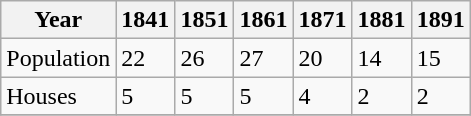<table class="wikitable">
<tr>
<th>Year</th>
<th>1841</th>
<th>1851</th>
<th>1861</th>
<th>1871</th>
<th>1881</th>
<th>1891</th>
</tr>
<tr>
<td>Population</td>
<td>22</td>
<td>26</td>
<td>27</td>
<td>20</td>
<td>14</td>
<td>15</td>
</tr>
<tr>
<td>Houses</td>
<td>5</td>
<td>5</td>
<td>5</td>
<td>4</td>
<td>2</td>
<td>2</td>
</tr>
<tr>
</tr>
</table>
